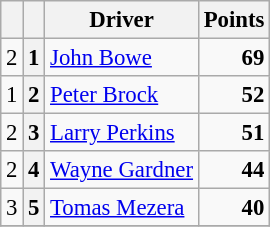<table class="wikitable" style="font-size: 95%;">
<tr>
<th></th>
<th></th>
<th>Driver</th>
<th>Points</th>
</tr>
<tr>
<td align="left"> 2</td>
<th>1</th>
<td> <a href='#'>John Bowe</a></td>
<td align="right"><strong>69</strong></td>
</tr>
<tr>
<td align="left"> 1</td>
<th>2</th>
<td> <a href='#'>Peter Brock</a></td>
<td align="right"><strong>52</strong></td>
</tr>
<tr>
<td align="left"> 2</td>
<th>3</th>
<td> <a href='#'>Larry Perkins</a></td>
<td align="right"><strong>51</strong></td>
</tr>
<tr>
<td align="left"> 2</td>
<th>4</th>
<td> <a href='#'>Wayne Gardner</a></td>
<td align="right"><strong>44</strong></td>
</tr>
<tr>
<td align="left"> 3</td>
<th>5</th>
<td> <a href='#'>Tomas Mezera</a></td>
<td align="right"><strong>40</strong></td>
</tr>
<tr>
</tr>
</table>
